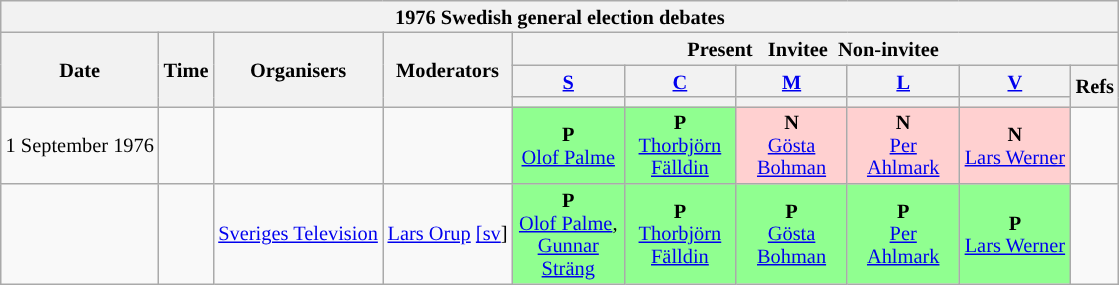<table class="wikitable" style="font-size:85%; line-height:15px; text-align:center;">
<tr>
<th colspan="10">1976 Swedish general election debates</th>
</tr>
<tr>
<th rowspan="3">Date</th>
<th rowspan="3">Time</th>
<th rowspan="3">Organisers</th>
<th rowspan="3">Moderators</th>
<th colspan="6"> Present    Invitee  Non-invitee </th>
</tr>
<tr>
<th scope="col" style="width:5em;"><a href='#'>S</a></th>
<th scope="col" style="width:5em;"><a href='#'>C</a></th>
<th scope="col" style="width:5em;"><a href='#'>M</a></th>
<th scope="col" style="width:5em;"><a href='#'>L</a></th>
<th scope="col" style="width:5em;"><a href='#'>V</a></th>
<th rowspan="2">Refs</th>
</tr>
<tr>
<th style="background:"></th>
<th style="background:"></th>
<th style="background:"></th>
<th style="background:"></th>
<th style="background:"></th>
</tr>
<tr>
<td>1 September 1976</td>
<td></td>
<td></td>
<td></td>
<td style="background:#90FF90"><strong>P</strong><br><a href='#'>Olof Palme</a></td>
<td style="background:#90FF90"><strong>P</strong><br><a href='#'>Thorbjörn Fälldin</a></td>
<td style="background:#FFD0D0"><strong>N</strong><br><a href='#'>Gösta Bohman</a></td>
<td style="background:#FFD0D0"><strong>N</strong><br><a href='#'>Per Ahlmark</a></td>
<td style="background:#FFD0D0"><strong>N</strong><br><a href='#'>Lars Werner</a></td>
<td></td>
</tr>
<tr>
<td></td>
<td></td>
<td><a href='#'>Sveriges Television</a></td>
<td><a href='#'>Lars Orup</a> <a href='#'>[sv</a>]</td>
<td style="background:#90FF90"><strong>P</strong><br><a href='#'>Olof Palme</a>, <a href='#'>Gunnar Sträng</a></td>
<td style="background:#90FF90"><strong>P</strong><br><a href='#'>Thorbjörn Fälldin</a></td>
<td style="background:#90FF90"><strong>P</strong><br><a href='#'>Gösta Bohman</a></td>
<td style="background:#90FF90"><strong>P</strong><br><a href='#'>Per Ahlmark</a></td>
<td style="background:#90FF90"><strong>P</strong><br><a href='#'>Lars Werner</a></td>
<td></td>
</tr>
</table>
